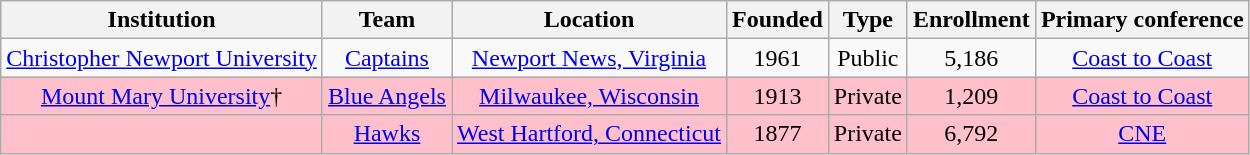<table class="sortable wikitable" style="text-align:center;">
<tr>
<th>Institution</th>
<th>Team</th>
<th>Location</th>
<th>Founded</th>
<th>Type</th>
<th>Enrollment</th>
<th>Primary conference</th>
</tr>
<tr>
<td><a href='#'>Christopher Newport University</a></td>
<td><a href='#'>Captains</a></td>
<td><a href='#'>Newport News, Virginia</a></td>
<td>1961</td>
<td>Public</td>
<td>5,186</td>
<td><a href='#'>Coast to Coast</a></td>
</tr>
<tr bgcolor=pink>
<td><a href='#'>Mount Mary University</a>†</td>
<td><a href='#'>Blue Angels</a></td>
<td><a href='#'>Milwaukee, Wisconsin</a></td>
<td>1913</td>
<td>Private</td>
<td>1,209</td>
<td><a href='#'>Coast to Coast</a></td>
</tr>
<tr bgcolor=pink>
<td></td>
<td><a href='#'>Hawks</a></td>
<td><a href='#'>West Hartford, Connecticut</a></td>
<td>1877</td>
<td>Private</td>
<td>6,792</td>
<td><a href='#'>CNE</a></td>
</tr>
</table>
